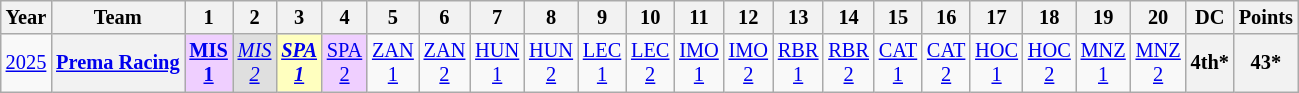<table class="wikitable" style="text-align:center; font-size:85%;">
<tr>
<th>Year</th>
<th>Team</th>
<th>1</th>
<th>2</th>
<th>3</th>
<th>4</th>
<th>5</th>
<th>6</th>
<th>7</th>
<th>8</th>
<th>9</th>
<th>10</th>
<th>11</th>
<th>12</th>
<th>13</th>
<th>14</th>
<th>15</th>
<th>16</th>
<th>17</th>
<th>18</th>
<th>19</th>
<th>20</th>
<th>DC</th>
<th>Points</th>
</tr>
<tr>
<td><a href='#'>2025</a></td>
<th nowrap><a href='#'>Prema Racing</a></th>
<td style="background:#EFCFFF;"><strong><a href='#'>MIS<br>1</a></strong><br></td>
<td style="background:#DFDFDF;"><em><a href='#'>MIS<br>2</a></em><br></td>
<td style="background:#FFFFBF;"><strong><em><a href='#'>SPA<br>1</a></em></strong><br></td>
<td style="background:#EFCFFF;"><a href='#'>SPA<br>2</a><br></td>
<td style="background:#;"><a href='#'>ZAN<br>1</a></td>
<td style="background:#;"><a href='#'>ZAN<br>2</a></td>
<td style="background:#;"><a href='#'>HUN<br>1</a></td>
<td style="background:#;"><a href='#'>HUN<br>2</a></td>
<td style="background:#;"><a href='#'>LEC<br>1</a></td>
<td style="background:#;"><a href='#'>LEC<br>2</a></td>
<td style="background:#;"><a href='#'>IMO<br>1</a></td>
<td style="background:#;"><a href='#'>IMO<br>2</a></td>
<td style="background:#;"><a href='#'>RBR<br>1</a></td>
<td style="background:#;"><a href='#'>RBR<br>2</a></td>
<td style="background:#;"><a href='#'>CAT<br>1</a></td>
<td style="background:#;"><a href='#'>CAT<br>2</a></td>
<td style="background:#;"><a href='#'>HOC<br>1</a></td>
<td style="background:#;"><a href='#'>HOC<br>2</a></td>
<td style="background:#;"><a href='#'>MNZ<br>1</a></td>
<td style="background:#;"><a href='#'>MNZ<br>2</a></td>
<th>4th*</th>
<th>43*</th>
</tr>
</table>
